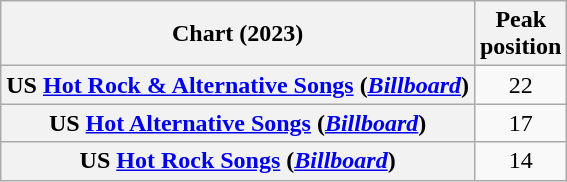<table class="wikitable sortable plainrowheaders" style="text-align:center">
<tr>
<th scope="col">Chart (2023)</th>
<th scope="col">Peak<br>position</th>
</tr>
<tr>
<th scope="row">US <a href='#'>Hot Rock & Alternative Songs</a> (<em><a href='#'>Billboard</a></em>)</th>
<td>22</td>
</tr>
<tr>
<th scope="row">US <a href='#'>Hot Alternative Songs</a> (<em><a href='#'>Billboard</a></em>)</th>
<td>17</td>
</tr>
<tr>
<th scope="row">US <a href='#'>Hot Rock Songs</a> (<em><a href='#'>Billboard</a></em>)</th>
<td>14</td>
</tr>
</table>
